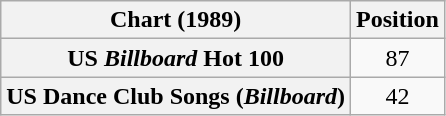<table class="wikitable sortable plainrowheaders" style="text-align:center">
<tr>
<th scope="col">Chart (1989)</th>
<th scope="col">Position</th>
</tr>
<tr>
<th scope="row">US <em>Billboard</em> Hot 100</th>
<td>87</td>
</tr>
<tr>
<th scope="row">US Dance Club Songs (<em>Billboard</em>)</th>
<td>42</td>
</tr>
</table>
